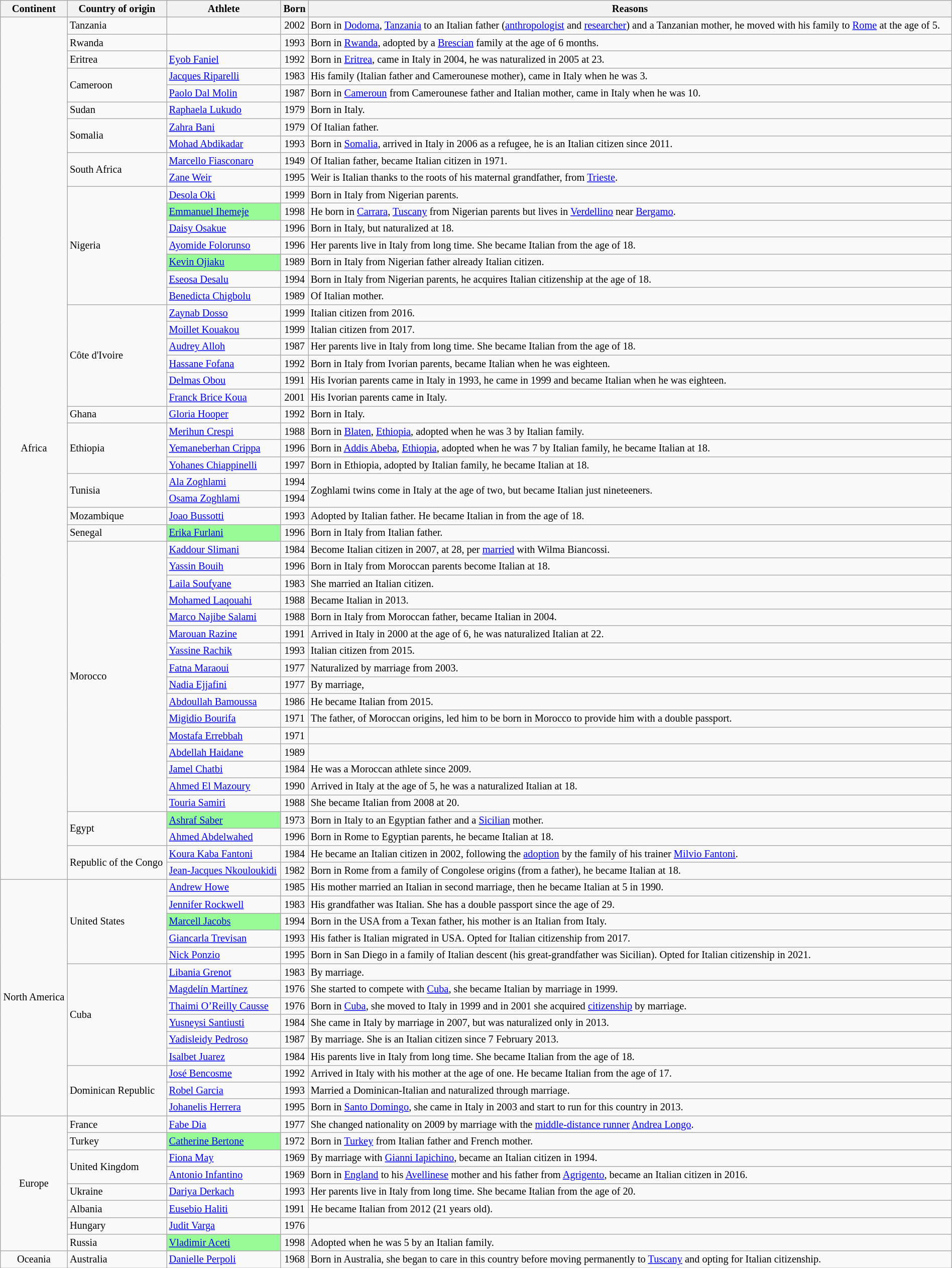<table class="wikitable sortable" width=100% style="font-size:85%; text-align:left;">
<tr>
<th>Continent</th>
<th>Country of origin</th>
<th>Athlete</th>
<th>Born</th>
<th>Reasons</th>
</tr>
<tr>
<td rowspan=51 align=center>Africa<br></td>
<td rowspan=1>Tanzania</td>
<td></td>
<td align=center>2002</td>
<td>Born in <a href='#'>Dodoma</a>, <a href='#'>Tanzania</a> to an Italian father (<a href='#'>anthropologist</a> and <a href='#'>researcher</a>) and a Tanzanian mother, he moved with his family to <a href='#'>Rome</a> at the age of 5.</td>
</tr>
<tr>
<td rowspan=1>Rwanda</td>
<td></td>
<td align=center>1993</td>
<td>Born in <a href='#'>Rwanda</a>, adopted by a <a href='#'>Brescian</a> family at the age of 6 months.</td>
</tr>
<tr>
<td rowspan=1>Eritrea</td>
<td><a href='#'>Eyob Faniel</a> </td>
<td align=center>1992</td>
<td>Born in <a href='#'>Eritrea</a>, came in Italy in 2004, he was naturalized in 2005 at 23.</td>
</tr>
<tr>
<td rowspan=2>Cameroon</td>
<td><a href='#'>Jacques Riparelli</a> </td>
<td align=center>1983</td>
<td>His family (Italian father and Camerounese mother), came in Italy when he was 3.</td>
</tr>
<tr>
<td><a href='#'>Paolo Dal Molin</a> </td>
<td align=center>1987</td>
<td>Born in <a href='#'>Cameroun</a> from Camerounese father and Italian mother, came in Italy when he was 10.</td>
</tr>
<tr>
<td>Sudan</td>
<td><a href='#'>Raphaela Lukudo</a> </td>
<td align=center>1979</td>
<td>Born in Italy.</td>
</tr>
<tr>
<td rowspan=2>Somalia</td>
<td><a href='#'>Zahra Bani</a> </td>
<td align=center>1979</td>
<td>Of Italian father.</td>
</tr>
<tr>
<td><a href='#'>Mohad Abdikadar</a> </td>
<td align=center>1993</td>
<td>Born in <a href='#'>Somalia</a>, arrived in Italy in 2006 as a refugee, he is an Italian citizen since 2011.</td>
</tr>
<tr>
<td rowspan=2>South Africa</td>
<td><a href='#'>Marcello Fiasconaro</a> </td>
<td align=center>1949</td>
<td>Of Italian father, became Italian citizen in 1971.</td>
</tr>
<tr>
<td><a href='#'>Zane Weir</a> </td>
<td align=center>1995</td>
<td>Weir is Italian thanks to the roots of his maternal grandfather, from <a href='#'>Trieste</a>.</td>
</tr>
<tr>
<td rowspan=7>Nigeria</td>
<td><a href='#'>Desola Oki</a> </td>
<td align=center>1999</td>
<td>Born in Italy from Nigerian parents.</td>
</tr>
<tr>
<td bgcolor=palegreen><a href='#'>Emmanuel Ihemeje</a> </td>
<td align=center>1998</td>
<td>He born in <a href='#'>Carrara</a>, <a href='#'>Tuscany</a> from Nigerian parents but lives in <a href='#'>Verdellino</a> near <a href='#'>Bergamo</a>.</td>
</tr>
<tr>
<td><a href='#'>Daisy Osakue</a> </td>
<td align=center>1996</td>
<td>Born in Italy, but naturalized at 18.</td>
</tr>
<tr>
<td><a href='#'>Ayomide Folorunso</a> </td>
<td align=center>1996</td>
<td>Her parents live in Italy from long time. She became Italian from the age of 18.</td>
</tr>
<tr>
<td bgcolor=palegreen><a href='#'>Kevin Ojiaku</a> </td>
<td align=center>1989</td>
<td>Born in Italy from Nigerian father already Italian citizen.</td>
</tr>
<tr>
<td><a href='#'>Eseosa Desalu</a> </td>
<td align=center>1994</td>
<td>Born in Italy from Nigerian parents, he acquires Italian citizenship at the age of 18.</td>
</tr>
<tr>
<td><a href='#'>Benedicta Chigbolu</a> </td>
<td align=center>1989</td>
<td>Of Italian mother.</td>
</tr>
<tr>
<td rowspan=6>Côte d'Ivoire</td>
<td><a href='#'>Zaynab Dosso</a> </td>
<td align=center>1999</td>
<td>Italian citizen from 2016.</td>
</tr>
<tr>
<td><a href='#'>Moillet Kouakou</a> </td>
<td align=center>1999</td>
<td>Italian citizen from 2017.</td>
</tr>
<tr>
<td><a href='#'>Audrey Alloh</a> </td>
<td align=center>1987</td>
<td>Her parents live in Italy from long time. She became Italian from the age of 18.</td>
</tr>
<tr>
<td><a href='#'>Hassane Fofana</a> </td>
<td align=center>1992</td>
<td>Born in Italy from Ivorian parents, became Italian when he was eighteen.</td>
</tr>
<tr>
<td><a href='#'>Delmas Obou</a> </td>
<td align=center>1991</td>
<td>His Ivorian parents came in Italy in 1993, he came in 1999 and became Italian when he was eighteen.</td>
</tr>
<tr>
<td><a href='#'>Franck Brice Koua</a> </td>
<td align=center>2001</td>
<td>His Ivorian parents came in Italy.</td>
</tr>
<tr>
<td>Ghana</td>
<td><a href='#'>Gloria Hooper</a> </td>
<td align=center>1992</td>
<td>Born in Italy.</td>
</tr>
<tr>
<td rowspan=3>Ethiopia</td>
<td><a href='#'>Merihun Crespi</a> </td>
<td align=center>1988</td>
<td>Born in <a href='#'>Blaten</a>, <a href='#'>Ethiopia</a>, adopted when he was 3 by Italian family.</td>
</tr>
<tr>
<td><a href='#'>Yemaneberhan Crippa</a> </td>
<td align=center>1996</td>
<td>Born in <a href='#'>Addis Abeba</a>, <a href='#'>Ethiopia</a>, adopted when he was 7 by Italian family, he became Italian at 18.</td>
</tr>
<tr>
<td><a href='#'>Yohanes Chiappinelli</a> </td>
<td align=center>1997</td>
<td>Born in Ethiopia, adopted by Italian family, he became Italian at 18.</td>
</tr>
<tr>
<td rowspan=2>Tunisia</td>
<td><a href='#'>Ala Zoghlami</a> </td>
<td align=center>1994</td>
<td rowspan=2>Zoghlami twins come in Italy at the age of two, but became Italian just nineteeners.</td>
</tr>
<tr>
<td><a href='#'>Osama Zoghlami</a> </td>
<td align=center>1994</td>
</tr>
<tr>
<td>Mozambique</td>
<td><a href='#'>Joao Bussotti</a> </td>
<td align=center>1993</td>
<td>Adopted by Italian father. He became Italian in from the age of 18.</td>
</tr>
<tr>
<td>Senegal</td>
<td bgcolor=palegreen><a href='#'>Erika Furlani</a> </td>
<td align=center>1996</td>
<td>Born in Italy from Italian father.</td>
</tr>
<tr Marco Najibe Salami>
<td rowspan=16>Morocco</td>
<td><a href='#'>Kaddour Slimani</a> </td>
<td align=center>1984</td>
<td>Become Italian citizen in 2007, at 28, per <a href='#'>married</a> with Wilma Biancossi.</td>
</tr>
<tr>
<td><a href='#'>Yassin Bouih</a> </td>
<td align=center>1996</td>
<td>Born in Italy from Moroccan parents become Italian at 18.</td>
</tr>
<tr>
<td><a href='#'>Laila Soufyane</a> </td>
<td align=center>1983</td>
<td>She married an Italian citizen.</td>
</tr>
<tr>
<td><a href='#'>Mohamed Laqouahi</a> </td>
<td align=center>1988</td>
<td>Became Italian in 2013.</td>
</tr>
<tr>
<td><a href='#'>Marco Najibe Salami</a> </td>
<td align=center>1988</td>
<td>Born in Italy from Moroccan father, became Italian in 2004.</td>
</tr>
<tr>
<td><a href='#'>Marouan Razine</a> </td>
<td align=center>1991</td>
<td>Arrived in Italy in 2000 at the age of 6, he was naturalized Italian at 22.</td>
</tr>
<tr>
<td><a href='#'>Yassine Rachik</a> </td>
<td align=center>1993</td>
<td>Italian citizen from 2015.</td>
</tr>
<tr>
<td><a href='#'>Fatna Maraoui</a> </td>
<td align=center>1977</td>
<td>Naturalized by marriage from 2003.</td>
</tr>
<tr>
<td><a href='#'>Nadia Ejjafini</a> </td>
<td align=center>1977</td>
<td>By marriage,</td>
</tr>
<tr>
<td><a href='#'>Abdoullah Bamoussa</a> </td>
<td align=center>1986</td>
<td>He became Italian from 2015.</td>
</tr>
<tr>
<td><a href='#'>Migidio Bourifa</a> </td>
<td align=center>1971</td>
<td>The father, of Moroccan origins, led him to be born in Morocco to provide him with a double passport.</td>
</tr>
<tr>
<td><a href='#'>Mostafa Errebbah</a> </td>
<td align=center>1971</td>
<td></td>
</tr>
<tr>
<td><a href='#'>Abdellah Haidane</a> </td>
<td align=center>1989</td>
<td></td>
</tr>
<tr>
<td><a href='#'>Jamel Chatbi</a> </td>
<td align=center>1984</td>
<td>He was a Moroccan athlete since 2009.</td>
</tr>
<tr>
<td><a href='#'>Ahmed El Mazoury</a> </td>
<td align=center>1990</td>
<td>Arrived in Italy at the age of 5, he was a naturalized Italian at 18.</td>
</tr>
<tr>
<td><a href='#'>Touria Samiri</a> </td>
<td align=center>1988</td>
<td>She became Italian from 2008 at 20.</td>
</tr>
<tr>
<td rowspan=2>Egypt</td>
<td bgcolor=palegreen><a href='#'>Ashraf Saber</a> </td>
<td align=center>1973</td>
<td>Born in Italy to an Egyptian father and a <a href='#'>Sicilian</a> mother.</td>
</tr>
<tr>
<td><a href='#'>Ahmed Abdelwahed</a> </td>
<td align=center>1996</td>
<td>Born in Rome to Egyptian parents, he became Italian at 18.</td>
</tr>
<tr>
<td rowspan=2>Republic of the Congo</td>
<td><a href='#'>Koura Kaba Fantoni</a> </td>
<td align=center>1984</td>
<td>He became an Italian citizen in 2002, following the <a href='#'>adoption</a> by the family of his trainer <a href='#'>Milvio Fantoni</a>.</td>
</tr>
<tr>
<td><a href='#'>Jean-Jacques Nkouloukidi</a> </td>
<td align=center>1982</td>
<td>Born in Rome from a family of Congolese origins (from a father), he became Italian at 18.</td>
</tr>
<tr>
<td rowspan=14 align=center>North America<br></td>
<td rowspan=5>United States</td>
<td><a href='#'>Andrew Howe</a> </td>
<td align=center>1985</td>
<td>His mother married an Italian in second marriage, then he became Italian at 5 in 1990.</td>
</tr>
<tr>
<td><a href='#'>Jennifer Rockwell</a> </td>
<td align=center>1983</td>
<td>His grandfather was Italian. She has a double passport since the age of 29.</td>
</tr>
<tr>
<td bgcolor=palegreen><a href='#'>Marcell Jacobs</a> </td>
<td align=center>1994</td>
<td>Born in the USA from a Texan father, his mother is an Italian from Italy.</td>
</tr>
<tr>
<td><a href='#'>Giancarla Trevisan</a> </td>
<td align=center>1993</td>
<td>His father is Italian migrated in USA. Opted for Italian citizenship from 2017.</td>
</tr>
<tr>
<td><a href='#'>Nick Ponzio</a> </td>
<td align=center>1995</td>
<td>Born in San Diego in a family of Italian descent (his great-grandfather was Sicilian). Opted for Italian citizenship in 2021.</td>
</tr>
<tr>
<td rowspan=6>Cuba</td>
<td><a href='#'>Libania Grenot</a> </td>
<td align=center>1983</td>
<td>By marriage.</td>
</tr>
<tr>
<td><a href='#'>Magdelín Martínez</a> </td>
<td align=center>1976</td>
<td>She started to compete with <a href='#'>Cuba</a>, she became Italian by marriage in 1999.</td>
</tr>
<tr>
<td><a href='#'>Thaimi O’Reilly Causse</a> </td>
<td align=center>1976</td>
<td>Born in <a href='#'>Cuba</a>, she moved to Italy in 1999 and in 2001 she acquired <a href='#'>citizenship</a> by marriage.</td>
</tr>
<tr>
<td><a href='#'>Yusneysi Santiusti</a> </td>
<td align=center>1984</td>
<td>She came in Italy by marriage in 2007, but was naturalized only in 2013.</td>
</tr>
<tr>
<td><a href='#'>Yadisleidy Pedroso</a> </td>
<td align=center>1987</td>
<td>By marriage. She is an Italian citizen since 7 February 2013.</td>
</tr>
<tr>
<td><a href='#'>Isalbet Juarez</a> </td>
<td align=center>1984</td>
<td>His parents live in Italy from long time. She became Italian from the age of 18.</td>
</tr>
<tr>
<td rowspan=3>Dominican Republic</td>
<td><a href='#'>José Bencosme</a> </td>
<td align=center>1992</td>
<td>Arrived in Italy with his mother at the age of one. He became Italian from the age of 17.</td>
</tr>
<tr>
<td><a href='#'>Robel Garcia</a> </td>
<td align=center>1993</td>
<td>Married a Dominican-Italian and naturalized through marriage.</td>
</tr>
<tr>
<td><a href='#'>Johanelis Herrera</a> </td>
<td align=center>1995</td>
<td>Born in <a href='#'>Santo Domingo</a>, she came in Italy in 2003 and start to run for this country in 2013.</td>
</tr>
<tr>
<td rowspan=8 align=center>Europe<br></td>
<td>France</td>
<td><a href='#'>Fabe Dia</a> </td>
<td align=center>1977</td>
<td>She changed nationality on 2009 by marriage with the <a href='#'>middle-distance runner</a> <a href='#'>Andrea Longo</a>.</td>
</tr>
<tr>
<td>Turkey</td>
<td bgcolor=palegreen><a href='#'>Catherine Bertone</a> </td>
<td align=center>1972</td>
<td>Born in <a href='#'>Turkey</a> from Italian father and French mother.</td>
</tr>
<tr>
<td rowspan=2>United Kingdom</td>
<td><a href='#'>Fiona May</a> </td>
<td align=center>1969</td>
<td>By marriage with <a href='#'>Gianni Iapichino</a>, became an Italian citizen in 1994.</td>
</tr>
<tr>
<td><a href='#'>Antonio Infantino</a> </td>
<td align=center>1969</td>
<td>Born in <a href='#'>England</a> to his <a href='#'>Avellinese</a> mother and his father from <a href='#'>Agrigento</a>, became an Italian citizen in 2016.</td>
</tr>
<tr>
<td>Ukraine</td>
<td><a href='#'>Dariya Derkach</a> </td>
<td align=center>1993</td>
<td>Her parents live in Italy from long time. She became Italian from the age of 20.</td>
</tr>
<tr>
<td>Albania</td>
<td><a href='#'>Eusebio Haliti</a> </td>
<td align=center>1991</td>
<td>He became Italian from 2012 (21 years old).</td>
</tr>
<tr>
<td>Hungary</td>
<td><a href='#'>Judit Varga</a> </td>
<td align=center>1976</td>
<td></td>
</tr>
<tr>
<td>Russia</td>
<td bgcolor=palegreen><a href='#'>Vladimir Aceti</a> </td>
<td align=center>1998</td>
<td>Adopted when he was 5 by an Italian family.</td>
</tr>
<tr>
<td align=center>Oceania<br></td>
<td>Australia</td>
<td><a href='#'>Danielle Perpoli</a> </td>
<td align=center>1968</td>
<td>Born in Australia, she began to care in this country before moving permanently to <a href='#'>Tuscany</a> and opting for Italian citizenship.</td>
</tr>
</table>
